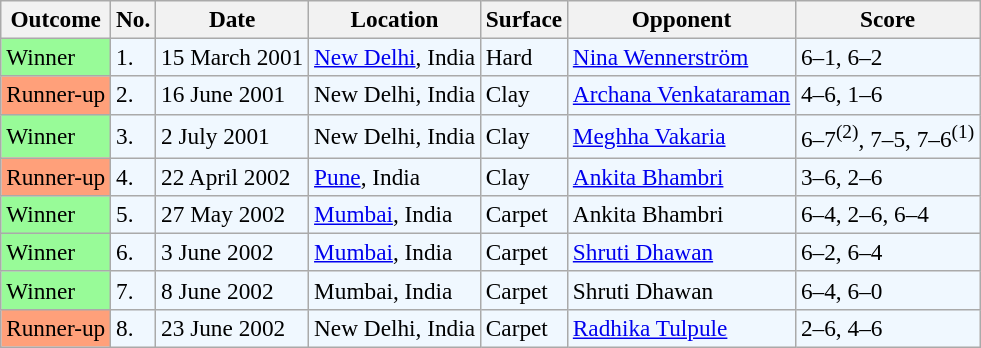<table class="sortable wikitable" style="font-size:97%">
<tr>
<th>Outcome</th>
<th>No.</th>
<th>Date</th>
<th>Location</th>
<th>Surface</th>
<th>Opponent</th>
<th class="unsortable">Score</th>
</tr>
<tr style="background:#f0f8ff;">
<td style="background:#98fb98;">Winner</td>
<td>1.</td>
<td>15 March 2001</td>
<td><a href='#'>New Delhi</a>, India</td>
<td>Hard</td>
<td> <a href='#'>Nina Wennerström</a></td>
<td>6–1, 6–2</td>
</tr>
<tr style="background:#f0f8ff;">
<td bgcolor="FFA07A">Runner-up</td>
<td>2.</td>
<td>16 June 2001</td>
<td>New Delhi, India</td>
<td>Clay</td>
<td> <a href='#'>Archana Venkataraman</a></td>
<td>4–6, 1–6</td>
</tr>
<tr bgcolor="#f0f8ff">
<td style="background:#98fb98;">Winner</td>
<td>3.</td>
<td>2 July 2001</td>
<td>New Delhi, India</td>
<td>Clay</td>
<td> <a href='#'>Meghha Vakaria</a></td>
<td>6–7<sup>(2)</sup>, 7–5, 7–6<sup>(1)</sup></td>
</tr>
<tr style="background:#f0f8ff;">
<td bgcolor="FFA07A">Runner-up</td>
<td>4.</td>
<td>22 April 2002</td>
<td><a href='#'>Pune</a>, India</td>
<td>Clay</td>
<td> <a href='#'>Ankita Bhambri</a></td>
<td>3–6, 2–6</td>
</tr>
<tr bgcolor="#f0f8ff">
<td style="background:#98fb98;">Winner</td>
<td>5.</td>
<td>27 May 2002</td>
<td><a href='#'>Mumbai</a>, India</td>
<td>Carpet</td>
<td> Ankita Bhambri</td>
<td>6–4, 2–6, 6–4</td>
</tr>
<tr bgcolor="#f0f8ff">
<td style="background:#98fb98;">Winner</td>
<td>6.</td>
<td>3 June 2002</td>
<td><a href='#'>Mumbai</a>, India</td>
<td>Carpet</td>
<td> <a href='#'>Shruti Dhawan</a></td>
<td>6–2, 6–4</td>
</tr>
<tr bgcolor="#f0f8ff">
<td style="background:#98fb98;">Winner</td>
<td>7.</td>
<td>8 June 2002</td>
<td>Mumbai, India</td>
<td>Carpet</td>
<td> Shruti Dhawan</td>
<td>6–4, 6–0</td>
</tr>
<tr style="background:#f0f8ff;">
<td bgcolor="FFA07A">Runner-up</td>
<td>8.</td>
<td>23 June 2002</td>
<td>New Delhi, India</td>
<td>Carpet</td>
<td> <a href='#'>Radhika Tulpule</a></td>
<td>2–6, 4–6</td>
</tr>
</table>
